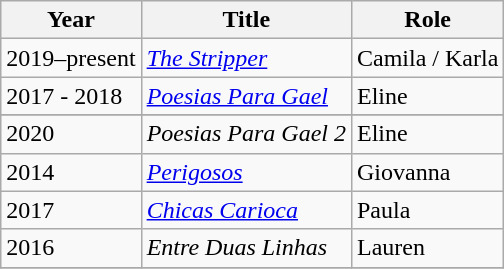<table class="wikitable sortable">
<tr>
<th>Year</th>
<th>Title</th>
<th>Role</th>
</tr>
<tr>
<td>2019–present</td>
<td><em><a href='#'>The Stripper</a></em></td>
<td>Camila / Karla</td>
</tr>
<tr>
<td>2017 - 2018</td>
<td><em><a href='#'>Poesias Para Gael</a></em></td>
<td>Eline</td>
</tr>
<tr>
</tr>
<tr>
<td>2020</td>
<td><em>Poesias Para Gael 2</em></td>
<td>Eline</td>
</tr>
<tr>
<td>2014</td>
<td><em><a href='#'>Perigosos</a></em></td>
<td>Giovanna</td>
</tr>
<tr>
<td>2017</td>
<td><em><a href='#'>Chicas Carioca</a></em></td>
<td>Paula</td>
</tr>
<tr>
<td>2016</td>
<td><em>Entre Duas Linhas</em></td>
<td>Lauren</td>
</tr>
<tr>
</tr>
</table>
